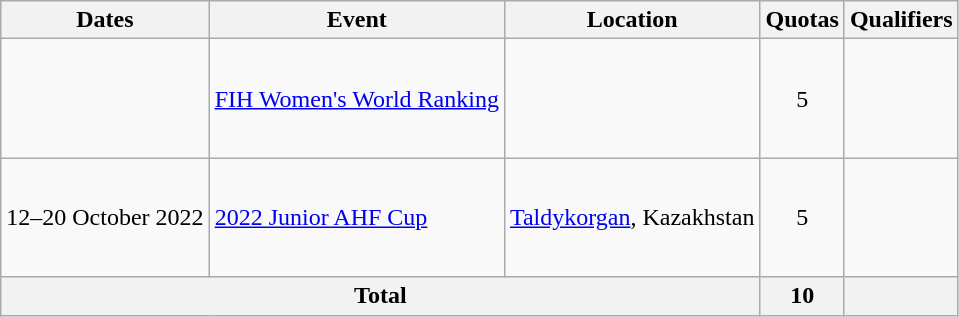<table class="wikitable">
<tr>
<th>Dates</th>
<th>Event</th>
<th>Location</th>
<th>Quotas</th>
<th>Qualifiers</th>
</tr>
<tr>
<td></td>
<td><a href='#'>FIH Women's World Ranking</a></td>
<td></td>
<td align=center>5</td>
<td><br><br><br><br></td>
</tr>
<tr>
<td>12–20 October 2022</td>
<td><a href='#'>2022 Junior AHF Cup</a></td>
<td><a href='#'>Taldykorgan</a>, Kazakhstan</td>
<td align=center>5</td>
<td><br><br><br><br></td>
</tr>
<tr>
<th colspan=3>Total</th>
<th>10</th>
<th></th>
</tr>
</table>
